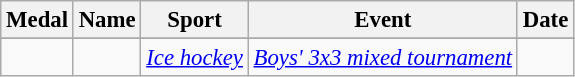<table class="wikitable sortable" style="font-size: 95%;">
<tr>
<th>Medal</th>
<th>Name</th>
<th>Sport</th>
<th>Event</th>
<th>Date</th>
</tr>
<tr>
</tr>
<tr>
<td><em></em></td>
<td><em></em></td>
<td><em><a href='#'>Ice hockey</a></em></td>
<td><em><a href='#'>Boys' 3x3 mixed tournament</a></em></td>
<td><em></em></td>
</tr>
</table>
